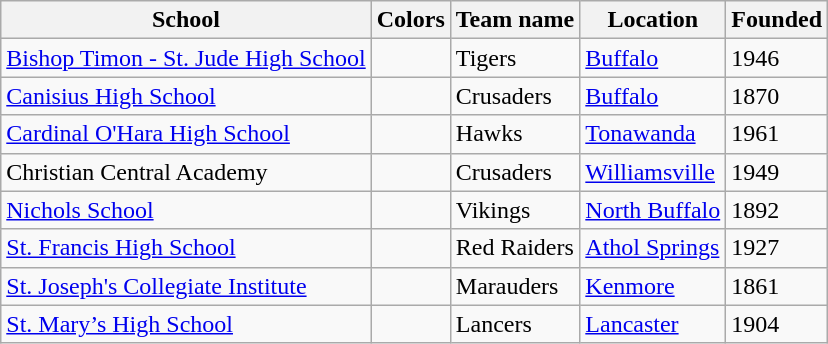<table class="wikitable">
<tr>
<th>School</th>
<th>Colors</th>
<th>Team name</th>
<th>Location</th>
<th>Founded</th>
</tr>
<tr>
<td><a href='#'>Bishop Timon - St. Jude High School</a></td>
<td></td>
<td>Tigers</td>
<td><a href='#'>Buffalo</a></td>
<td>1946</td>
</tr>
<tr>
<td><a href='#'>Canisius High School</a></td>
<td></td>
<td>Crusaders</td>
<td><a href='#'>Buffalo</a></td>
<td>1870</td>
</tr>
<tr>
<td><a href='#'>Cardinal O'Hara High School</a></td>
<td></td>
<td>Hawks</td>
<td><a href='#'>Tonawanda</a></td>
<td>1961</td>
</tr>
<tr>
<td>Christian Central Academy</td>
<td></td>
<td>Crusaders</td>
<td><a href='#'>Williamsville</a></td>
<td>1949</td>
</tr>
<tr>
<td><a href='#'>Nichols School</a></td>
<td></td>
<td>Vikings</td>
<td><a href='#'>North Buffalo</a></td>
<td>1892</td>
</tr>
<tr>
<td><a href='#'>St. Francis High School</a></td>
<td></td>
<td>Red Raiders</td>
<td><a href='#'>Athol Springs</a></td>
<td>1927</td>
</tr>
<tr>
<td><a href='#'>St. Joseph's Collegiate Institute</a></td>
<td></td>
<td>Marauders</td>
<td><a href='#'>Kenmore</a></td>
<td>1861</td>
</tr>
<tr>
<td><a href='#'>St. Mary’s High School</a></td>
<td></td>
<td>Lancers</td>
<td><a href='#'>Lancaster</a></td>
<td>1904</td>
</tr>
</table>
